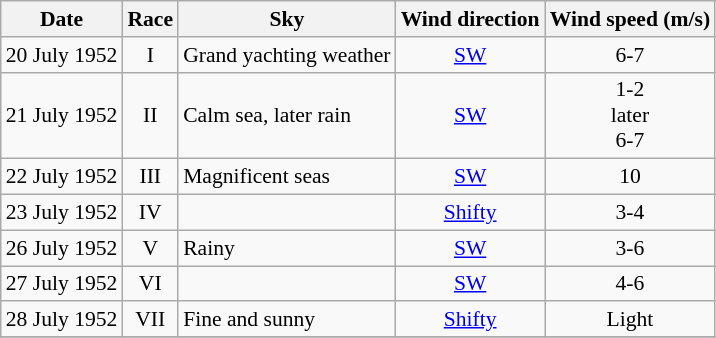<table class="wikitable" style="text-align:right; font-size:90%">
<tr>
<th>Date</th>
<th>Race</th>
<th>Sky</th>
<th>Wind direction</th>
<th>Wind speed (m/s)</th>
</tr>
<tr>
<td>20 July 1952</td>
<td align=center>I</td>
<td align=left>Grand yachting weather</td>
<td align=center><a href='#'>SW</a></td>
<td align=center>6-7</td>
</tr>
<tr>
<td>21 July 1952</td>
<td align=center>II</td>
<td align=left>Calm sea, later rain</td>
<td align=center><a href='#'>SW</a></td>
<td align=center>1-2<br>later<br>6-7</td>
</tr>
<tr>
<td>22 July 1952</td>
<td align=center>III</td>
<td align=left>Magnificent seas</td>
<td align=center><a href='#'>SW</a></td>
<td align=center>10</td>
</tr>
<tr>
<td>23 July 1952</td>
<td align=center>IV</td>
<td align=left></td>
<td align=center><a href='#'>Shifty</a></td>
<td align=center>3-4</td>
</tr>
<tr>
<td>26 July 1952</td>
<td align=center>V</td>
<td align=left>Rainy</td>
<td align=center><a href='#'>SW</a></td>
<td align=center>3-6</td>
</tr>
<tr>
<td>27 July 1952</td>
<td align=center>VI</td>
<td align=left></td>
<td align=center><a href='#'>SW</a></td>
<td align=center>4-6</td>
</tr>
<tr>
<td>28 July 1952</td>
<td align=center>VII</td>
<td align=left>Fine and sunny</td>
<td align=center><a href='#'>Shifty</a></td>
<td align=center>Light</td>
</tr>
<tr>
</tr>
</table>
